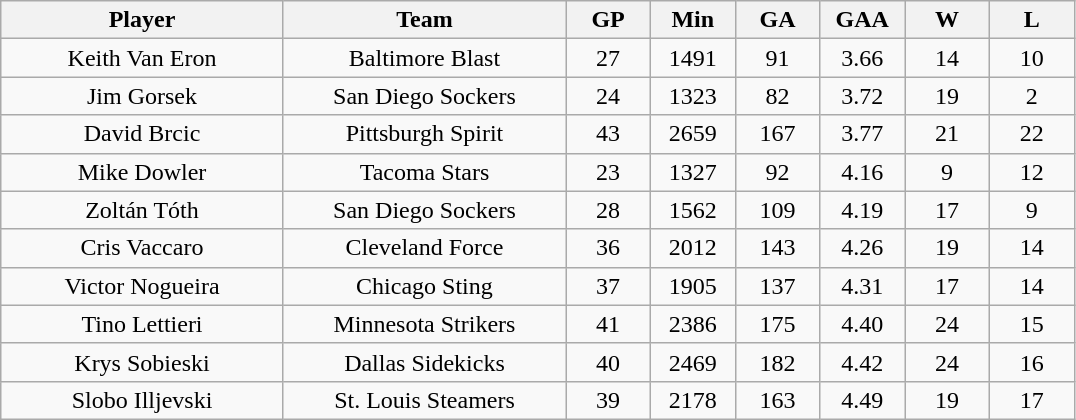<table class="wikitable">
<tr>
<th bgcolor="#DDDDFF" width="20%">Player</th>
<th bgcolor="#DDDDFF" width="20%">Team</th>
<th bgcolor="#DDDDFF" width="6%">GP</th>
<th bgcolor="#DDDDFF" width="6%">Min</th>
<th bgcolor="#DDDDFF" width="6%">GA</th>
<th bgcolor="#DDDDFF" width="6%">GAA</th>
<th bgcolor="#DDDDFF" width="6%">W</th>
<th bgcolor="#DDDDFF" width="6%">L</th>
</tr>
<tr align=center>
<td>Keith Van Eron</td>
<td>Baltimore Blast</td>
<td>27</td>
<td>1491</td>
<td>91</td>
<td>3.66</td>
<td>14</td>
<td>10</td>
</tr>
<tr align=center>
<td>Jim Gorsek</td>
<td>San Diego Sockers</td>
<td>24</td>
<td>1323</td>
<td>82</td>
<td>3.72</td>
<td>19</td>
<td>2</td>
</tr>
<tr align=center>
<td>David Brcic</td>
<td>Pittsburgh Spirit</td>
<td>43</td>
<td>2659</td>
<td>167</td>
<td>3.77</td>
<td>21</td>
<td>22</td>
</tr>
<tr align=center>
<td>Mike Dowler</td>
<td>Tacoma Stars</td>
<td>23</td>
<td>1327</td>
<td>92</td>
<td>4.16</td>
<td>9</td>
<td>12</td>
</tr>
<tr align=center>
<td>Zoltán Tóth</td>
<td>San Diego Sockers</td>
<td>28</td>
<td>1562</td>
<td>109</td>
<td>4.19</td>
<td>17</td>
<td>9</td>
</tr>
<tr align=center>
<td>Cris Vaccaro</td>
<td>Cleveland Force</td>
<td>36</td>
<td>2012</td>
<td>143</td>
<td>4.26</td>
<td>19</td>
<td>14</td>
</tr>
<tr align=center>
<td>Victor Nogueira</td>
<td>Chicago Sting</td>
<td>37</td>
<td>1905</td>
<td>137</td>
<td>4.31</td>
<td>17</td>
<td>14</td>
</tr>
<tr align=center>
<td>Tino Lettieri</td>
<td>Minnesota Strikers</td>
<td>41</td>
<td>2386</td>
<td>175</td>
<td>4.40</td>
<td>24</td>
<td>15</td>
</tr>
<tr align=center>
<td>Krys Sobieski</td>
<td>Dallas Sidekicks</td>
<td>40</td>
<td>2469</td>
<td>182</td>
<td>4.42</td>
<td>24</td>
<td>16</td>
</tr>
<tr align=center>
<td>Slobo Illjevski</td>
<td>St. Louis Steamers</td>
<td>39</td>
<td>2178</td>
<td>163</td>
<td>4.49</td>
<td>19</td>
<td>17</td>
</tr>
</table>
